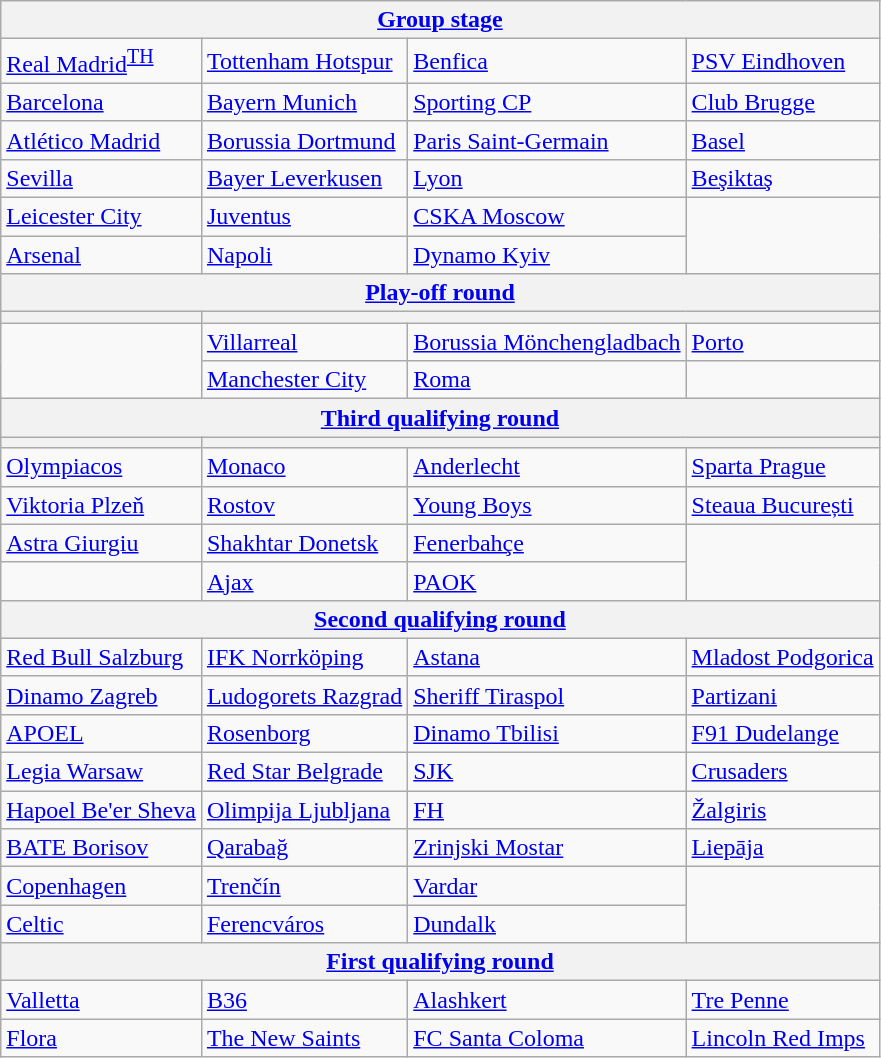<table class="wikitable">
<tr>
<th colspan=4><a href='#'>Group stage</a></th>
</tr>
<tr>
<td> <a href='#'>Real Madrid</a><sup><a href='#'>TH</a></sup> </td>
<td> <a href='#'>Tottenham Hotspur</a> </td>
<td> <a href='#'>Benfica</a> </td>
<td> <a href='#'>PSV Eindhoven</a> </td>
</tr>
<tr>
<td> <a href='#'>Barcelona</a> </td>
<td> <a href='#'>Bayern Munich</a> </td>
<td> <a href='#'>Sporting CP</a> </td>
<td> <a href='#'>Club Brugge</a> </td>
</tr>
<tr>
<td> <a href='#'>Atlético Madrid</a> </td>
<td> <a href='#'>Borussia Dortmund</a> </td>
<td> <a href='#'>Paris Saint-Germain</a> </td>
<td> <a href='#'>Basel</a> </td>
</tr>
<tr>
<td> <a href='#'>Sevilla</a> </td>
<td> <a href='#'>Bayer Leverkusen</a> </td>
<td> <a href='#'>Lyon</a> </td>
<td> <a href='#'>Beşiktaş</a> </td>
</tr>
<tr>
<td> <a href='#'>Leicester City</a> </td>
<td> <a href='#'>Juventus</a> </td>
<td> <a href='#'>CSKA Moscow</a> </td>
<td rowspan=2></td>
</tr>
<tr>
<td> <a href='#'>Arsenal</a> </td>
<td> <a href='#'>Napoli</a> </td>
<td> <a href='#'>Dynamo Kyiv</a> </td>
</tr>
<tr>
<th colspan=4><a href='#'>Play-off round</a></th>
</tr>
<tr>
<th></th>
<th colspan=3></th>
</tr>
<tr>
<td rowspan=2></td>
<td> <a href='#'>Villarreal</a> </td>
<td> <a href='#'>Borussia Mönchengladbach</a> </td>
<td> <a href='#'>Porto</a> </td>
</tr>
<tr>
<td> <a href='#'>Manchester City</a> </td>
<td> <a href='#'>Roma</a> </td>
<td></td>
</tr>
<tr>
<th colspan=4><a href='#'>Third qualifying round</a></th>
</tr>
<tr>
<th></th>
<th colspan=3></th>
</tr>
<tr>
<td> <a href='#'>Olympiacos</a> <br></td>
<td> <a href='#'>Monaco</a> </td>
<td> <a href='#'>Anderlecht</a> </td>
<td> <a href='#'>Sparta Prague</a> </td>
</tr>
<tr>
<td> <a href='#'>Viktoria Plzeň</a> </td>
<td> <a href='#'>Rostov</a> </td>
<td> <a href='#'>Young Boys</a> </td>
<td> <a href='#'>Steaua București</a> </td>
</tr>
<tr>
<td> <a href='#'>Astra Giurgiu</a> </td>
<td> <a href='#'>Shakhtar Donetsk</a> </td>
<td> <a href='#'>Fenerbahçe</a> </td>
<td rowspan=2></td>
</tr>
<tr>
<td></td>
<td> <a href='#'>Ajax</a> </td>
<td> <a href='#'>PAOK</a> </td>
</tr>
<tr>
<th colspan=4><a href='#'>Second qualifying round</a></th>
</tr>
<tr>
<td> <a href='#'>Red Bull Salzburg</a> </td>
<td> <a href='#'>IFK Norrköping</a> </td>
<td> <a href='#'>Astana</a> </td>
<td> <a href='#'>Mladost Podgorica</a> </td>
</tr>
<tr>
<td> <a href='#'>Dinamo Zagreb</a> </td>
<td> <a href='#'>Ludogorets Razgrad</a> </td>
<td> <a href='#'>Sheriff Tiraspol</a> </td>
<td> <a href='#'>Partizani</a> </td>
</tr>
<tr>
<td> <a href='#'>APOEL</a> </td>
<td> <a href='#'>Rosenborg</a> </td>
<td> <a href='#'>Dinamo Tbilisi</a> </td>
<td> <a href='#'>F91 Dudelange</a> </td>
</tr>
<tr>
<td> <a href='#'>Legia Warsaw</a> </td>
<td> <a href='#'>Red Star Belgrade</a> </td>
<td> <a href='#'>SJK</a> </td>
<td> <a href='#'>Crusaders</a> </td>
</tr>
<tr>
<td> <a href='#'>Hapoel Be'er Sheva</a> </td>
<td> <a href='#'>Olimpija Ljubljana</a> </td>
<td> <a href='#'>FH</a> </td>
<td> <a href='#'>Žalgiris</a> </td>
</tr>
<tr>
<td> <a href='#'>BATE Borisov</a> </td>
<td> <a href='#'>Qarabağ</a> </td>
<td> <a href='#'>Zrinjski Mostar</a> </td>
<td> <a href='#'>Liepāja</a> </td>
</tr>
<tr>
<td> <a href='#'>Copenhagen</a> </td>
<td> <a href='#'>Trenčín</a> </td>
<td> <a href='#'>Vardar</a> </td>
<td rowspan=2></td>
</tr>
<tr>
<td> <a href='#'>Celtic</a> </td>
<td> <a href='#'>Ferencváros</a> </td>
<td> <a href='#'>Dundalk</a> </td>
</tr>
<tr>
<th colspan=4><a href='#'>First qualifying round</a></th>
</tr>
<tr>
<td> <a href='#'>Valletta</a> </td>
<td> <a href='#'>B36</a> </td>
<td> <a href='#'>Alashkert</a> </td>
<td> <a href='#'>Tre Penne</a> </td>
</tr>
<tr>
<td> <a href='#'>Flora</a> </td>
<td> <a href='#'>The New Saints</a> </td>
<td> <a href='#'>FC Santa Coloma</a> </td>
<td> <a href='#'>Lincoln Red Imps</a> </td>
</tr>
</table>
